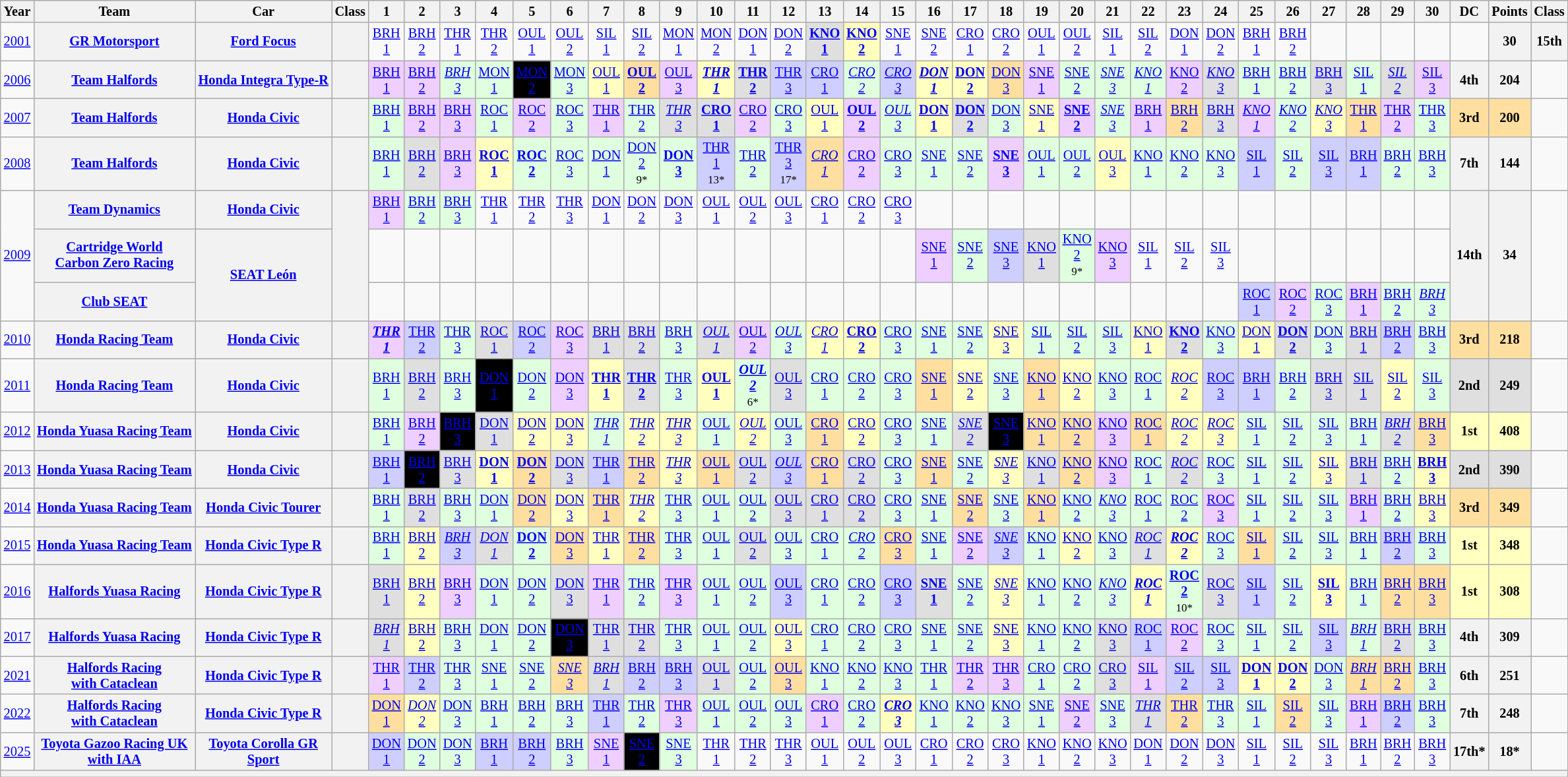<table class="wikitable" style="text-align:center; font-size:85%">
<tr>
<th>Year</th>
<th>Team</th>
<th>Car</th>
<th>Class</th>
<th>1</th>
<th>2</th>
<th>3</th>
<th>4</th>
<th>5</th>
<th>6</th>
<th>7</th>
<th>8</th>
<th>9</th>
<th>10</th>
<th>11</th>
<th>12</th>
<th>13</th>
<th>14</th>
<th>15</th>
<th>16</th>
<th>17</th>
<th>18</th>
<th>19</th>
<th>20</th>
<th>21</th>
<th>22</th>
<th>23</th>
<th>24</th>
<th>25</th>
<th>26</th>
<th>27</th>
<th>28</th>
<th>29</th>
<th>30</th>
<th>DC</th>
<th>Points</th>
<th>Class</th>
</tr>
<tr>
<td><a href='#'>2001</a></td>
<th nowrap><a href='#'>GR Motorsport</a></th>
<th nowrap><a href='#'>Ford Focus</a></th>
<th><span></span></th>
<td><a href='#'>BRH<br>1</a></td>
<td><a href='#'>BRH<br>2</a></td>
<td><a href='#'>THR<br>1</a></td>
<td><a href='#'>THR<br>2</a></td>
<td><a href='#'>OUL<br>1</a></td>
<td><a href='#'>OUL<br>2</a></td>
<td><a href='#'>SIL<br>1</a></td>
<td><a href='#'>SIL<br>2</a></td>
<td><a href='#'>MON<br>1</a></td>
<td><a href='#'>MON<br>2</a></td>
<td><a href='#'>DON<br>1</a></td>
<td><a href='#'>DON<br>2</a></td>
<td style="background:#DFDFDF;"><strong><a href='#'>KNO<br>1</a></strong><br></td>
<td style="background:#FFFFBF;"><strong><a href='#'>KNO<br>2</a></strong><br></td>
<td><a href='#'>SNE<br>1</a></td>
<td><a href='#'>SNE<br>2</a></td>
<td><a href='#'>CRO<br>1</a></td>
<td><a href='#'>CRO<br>2</a></td>
<td><a href='#'>OUL<br>1</a></td>
<td><a href='#'>OUL<br>2</a></td>
<td><a href='#'>SIL<br>1</a></td>
<td><a href='#'>SIL<br>2</a></td>
<td><a href='#'>DON<br>1</a></td>
<td><a href='#'>DON<br>2</a></td>
<td><a href='#'>BRH<br>1</a></td>
<td><a href='#'>BRH<br>2</a></td>
<td></td>
<td></td>
<td></td>
<td></td>
<td></td>
<th>30</th>
<th>15th</th>
</tr>
<tr>
<td><a href='#'>2006</a></td>
<th nowrap><a href='#'>Team Halfords</a></th>
<th nowrap><a href='#'>Honda Integra Type-R</a></th>
<th></th>
<td style="background:#efcfff;"><a href='#'>BRH<br>1</a><br></td>
<td style="background:#efcfff;"><a href='#'>BRH<br>2</a><br></td>
<td style="background:#dfffdf;"><em><a href='#'>BRH<br>3</a></em><br></td>
<td style="background:#dfffdf;"><a href='#'>MON<br>1</a><br></td>
<td style="background:#000000; color:white"><a href='#'><span>MON<br>2</span></a><br></td>
<td style="background:#dfffdf;"><a href='#'>MON<br>3</a><br></td>
<td style="background:#FFFFBF;"><a href='#'>OUL<br>1</a><br></td>
<td style="background:#FFDF9F;"><strong><a href='#'>OUL<br>2</a></strong><br></td>
<td style="background:#efcfff;"><a href='#'>OUL<br>3</a><br></td>
<td style="background:#FFFFBF;"><strong><em><a href='#'>THR<br>1</a></em></strong><br></td>
<td style="background:#DFDFDF;"><strong><a href='#'>THR<br>2</a></strong><br></td>
<td style="background:#CFCFFF;"><a href='#'>THR<br>3</a><br></td>
<td style="background:#CFCFFF;"><a href='#'>CRO<br>1</a><br></td>
<td style="background:#dfffdf;"><em><a href='#'>CRO<br>2</a></em><br></td>
<td style="background:#CFCFFF;"><em><a href='#'>CRO<br>3</a></em><br></td>
<td style="background:#FFFFBF;"><strong><em><a href='#'>DON<br>1</a></em></strong><br></td>
<td style="background:#FFFFBF;"><strong><a href='#'>DON<br>2</a></strong><br></td>
<td style="background:#FFDF9F;"><a href='#'>DON<br>3</a><br></td>
<td style="background:#efcfff;"><a href='#'>SNE<br>1</a><br></td>
<td style="background:#dfffdf;"><a href='#'>SNE<br>2</a><br></td>
<td style="background:#dfffdf;"><em><a href='#'>SNE<br>3</a></em><br></td>
<td style="background:#dfffdf;"><em><a href='#'>KNO<br>1</a></em><br></td>
<td style="background:#efcfff;"><a href='#'>KNO<br>2</a><br></td>
<td style="background:#DFDFDF;"><em><a href='#'>KNO<br>3</a></em><br></td>
<td style="background:#dfffdf;"><a href='#'>BRH<br>1</a><br></td>
<td style="background:#dfffdf;"><a href='#'>BRH<br>2</a><br></td>
<td style="background:#DFDFDF;"><a href='#'>BRH<br>3</a><br></td>
<td style="background:#dfffdf;"><a href='#'>SIL<br>1</a><br></td>
<td style="background:#DFDFDF;"><em><a href='#'>SIL<br>2</a></em><br></td>
<td style="background:#efcfff;"><a href='#'>SIL<br>3</a><br></td>
<th>4th</th>
<th>204</th>
<td></td>
</tr>
<tr>
<td><a href='#'>2007</a></td>
<th nowrap><a href='#'>Team Halfords</a></th>
<th nowrap><a href='#'>Honda Civic</a></th>
<th></th>
<td style="background:#dfffdf;"><a href='#'>BRH<br>1</a><br></td>
<td style="background:#efcfff;"><a href='#'>BRH<br>2</a><br></td>
<td style="background:#efcfff;"><a href='#'>BRH<br>3</a><br></td>
<td style="background:#dfffdf;"><a href='#'>ROC<br>1</a><br></td>
<td style="background:#efcfff;"><a href='#'>ROC<br>2</a><br></td>
<td style="background:#dfffdf;"><a href='#'>ROC<br>3</a><br></td>
<td style="background:#efcfff;"><a href='#'>THR<br>1</a><br></td>
<td style="background:#dfffdf;"><a href='#'>THR<br>2</a><br></td>
<td style="background:#DFDFDF;"><em><a href='#'>THR<br>3</a></em><br></td>
<td style="background:#DFDFDF;"><strong><a href='#'>CRO<br>1</a></strong><br></td>
<td style="background:#efcfff;"><a href='#'>CRO<br>2</a><br></td>
<td style="background:#dfffdf;"><a href='#'>CRO<br>3</a><br></td>
<td style="background:#FFFFBF;"><a href='#'>OUL<br>1</a><br></td>
<td style="background:#efcfff;"><strong><a href='#'>OUL<br>2</a></strong><br></td>
<td style="background:#dfffdf;"><em><a href='#'>OUL<br>3</a></em><br></td>
<td style="background:#FFFFBF;"><strong><a href='#'>DON<br>1</a></strong><br></td>
<td style="background:#DFDFDF;"><strong><a href='#'>DON<br>2</a></strong><br></td>
<td style="background:#dfffdf;"><a href='#'>DON<br>3</a><br></td>
<td style="background:#FFFFBF;"><a href='#'>SNE<br>1</a><br></td>
<td style="background:#efcfff;"><strong><a href='#'>SNE<br>2</a></strong><br></td>
<td style="background:#dfffdf;"><em><a href='#'>SNE<br>3</a></em><br></td>
<td style="background:#efcfff;"><a href='#'>BRH<br>1</a><br></td>
<td style="background:#FFDF9F;"><a href='#'>BRH<br>2</a><br></td>
<td style="background:#DFDFDF;"><a href='#'>BRH<br>3</a><br></td>
<td style="background:#efcfff;"><em><a href='#'>KNO<br>1</a></em><br></td>
<td style="background:#dfffdf;"><em><a href='#'>KNO<br>2</a></em><br></td>
<td style="background:#FFFFBF;"><em><a href='#'>KNO<br>3</a></em><br></td>
<td style="background:#FFDF9F;"><a href='#'>THR<br>1</a><br></td>
<td style="background:#efcfff;"><a href='#'>THR<br>2</a><br></td>
<td style="background:#dfffdf;"><a href='#'>THR<br>3</a><br></td>
<td style="background:#FFDF9F;"><strong>3rd</strong></td>
<td style="background:#FFDF9F;"><strong>200</strong></td>
<td></td>
</tr>
<tr>
<td><a href='#'>2008</a></td>
<th nowrap><a href='#'>Team Halfords</a></th>
<th nowrap><a href='#'>Honda Civic</a></th>
<th></th>
<td style="background:#dfffdf;"><a href='#'>BRH<br>1</a><br></td>
<td style="background:#DFDFDF;"><a href='#'>BRH<br>2</a><br></td>
<td style="background:#efcfff;"><a href='#'>BRH<br>3</a><br></td>
<td style="background:#FFFFBF;"><strong><a href='#'>ROC<br>1</a></strong><br></td>
<td style="background:#dfffdf;"><strong><a href='#'>ROC<br>2</a></strong><br></td>
<td style="background:#dfffdf;"><a href='#'>ROC<br>3</a><br></td>
<td style="background:#dfffdf;"><a href='#'>DON<br>1</a><br></td>
<td style="background:#dfffdf;"><a href='#'>DON<br>2</a><br><small>9*</small></td>
<td style="background:#dfffdf;"><strong><a href='#'>DON<br>3</a></strong><br></td>
<td style="background:#CFCFFF;"><a href='#'>THR<br>1</a><br><small>13*</small></td>
<td style="background:#dfffdf;"><a href='#'>THR<br>2</a><br></td>
<td style="background:#CFCFFF;"><a href='#'>THR<br>3</a><br><small>17*</small></td>
<td style="background:#FFDF9F;"><em><a href='#'>CRO<br>1</a></em><br></td>
<td style="background:#efcfff;"><a href='#'>CRO<br>2</a><br></td>
<td style="background:#dfffdf;"><a href='#'>CRO<br>3</a><br></td>
<td style="background:#dfffdf;"><a href='#'>SNE<br>1</a><br></td>
<td style="background:#dfffdf;"><a href='#'>SNE<br>2</a><br></td>
<td style="background:#efcfff;"><strong><a href='#'>SNE<br>3</a></strong><br></td>
<td style="background:#dfffdf;"><a href='#'>OUL<br>1</a><br></td>
<td style="background:#dfffdf;"><a href='#'>OUL<br>2</a><br></td>
<td style="background:#FFFFBF;"><a href='#'>OUL<br>3</a><br></td>
<td style="background:#dfffdf;"><a href='#'>KNO<br>1</a><br></td>
<td style="background:#dfffdf;"><a href='#'>KNO<br>2</a><br></td>
<td style="background:#dfffdf;"><a href='#'>KNO<br>3</a><br></td>
<td style="background:#CFCFFF;"><a href='#'>SIL<br>1</a><br></td>
<td style="background:#dfffdf;"><a href='#'>SIL<br>2</a><br></td>
<td style="background:#CFCFFF;"><a href='#'>SIL<br>3</a><br></td>
<td style="background:#CFCFFF;"><a href='#'>BRH<br>1</a><br></td>
<td style="background:#dfffdf;"><a href='#'>BRH<br>2</a><br></td>
<td style="background:#dfffdf;"><a href='#'>BRH<br>3</a><br></td>
<th>7th</th>
<th>144</th>
<td></td>
</tr>
<tr>
<td rowspan=3><a href='#'>2009</a></td>
<th nowrap><a href='#'>Team Dynamics</a></th>
<th nowrap><a href='#'>Honda Civic</a></th>
<th rowspan=3></th>
<td style="background:#efcfff;"><a href='#'>BRH<br>1</a><br></td>
<td style="background:#dfffdf;"><a href='#'>BRH<br>2</a><br></td>
<td style="background:#dfffdf;"><a href='#'>BRH<br>3</a><br></td>
<td><a href='#'>THR<br>1</a></td>
<td><a href='#'>THR<br>2</a></td>
<td><a href='#'>THR<br>3</a></td>
<td><a href='#'>DON<br>1</a></td>
<td><a href='#'>DON<br>2</a></td>
<td><a href='#'>DON<br>3</a></td>
<td><a href='#'>OUL<br>1</a></td>
<td><a href='#'>OUL<br>2</a></td>
<td><a href='#'>OUL<br>3</a></td>
<td><a href='#'>CRO<br>1</a></td>
<td><a href='#'>CRO<br>2</a></td>
<td><a href='#'>CRO<br>3</a></td>
<td></td>
<td></td>
<td></td>
<td></td>
<td></td>
<td></td>
<td></td>
<td></td>
<td></td>
<td></td>
<td></td>
<td></td>
<td></td>
<td></td>
<td></td>
<th rowspan=3>14th</th>
<th rowspan=3>34</th>
<td rowspan=3></td>
</tr>
<tr>
<th nowrap><a href='#'>Cartridge World<br>Carbon Zero Racing</a></th>
<th rowspan=2 nowrap><a href='#'>SEAT León</a></th>
<td></td>
<td></td>
<td></td>
<td></td>
<td></td>
<td></td>
<td></td>
<td></td>
<td></td>
<td></td>
<td></td>
<td></td>
<td></td>
<td></td>
<td></td>
<td style="background:#efcfff;"><a href='#'>SNE<br>1</a><br></td>
<td style="background:#dfffdf;"><a href='#'>SNE<br>2</a><br></td>
<td style="background:#CFCFFF;"><a href='#'>SNE<br>3</a><br></td>
<td style="background:#DFDFDF;"><a href='#'>KNO<br>1</a><br></td>
<td style="background:#dfffdf;"><a href='#'>KNO<br>2</a><br><small>9*</small></td>
<td style="background:#efcfff;"><a href='#'>KNO<br>3</a><br></td>
<td><a href='#'>SIL<br>1</a></td>
<td><a href='#'>SIL<br>2</a></td>
<td><a href='#'>SIL<br>3</a></td>
<td></td>
<td></td>
<td></td>
<td></td>
<td></td>
<td></td>
</tr>
<tr>
<th nowrap><a href='#'>Club SEAT</a></th>
<td></td>
<td></td>
<td></td>
<td></td>
<td></td>
<td></td>
<td></td>
<td></td>
<td></td>
<td></td>
<td></td>
<td></td>
<td></td>
<td></td>
<td></td>
<td></td>
<td></td>
<td></td>
<td></td>
<td></td>
<td></td>
<td></td>
<td></td>
<td></td>
<td style="background:#CFCFFF;"><a href='#'>ROC<br>1</a><br></td>
<td style="background:#efcfff;"><a href='#'>ROC<br>2</a><br></td>
<td style="background:#dfffdf;"><a href='#'>ROC<br>3</a><br></td>
<td style="background:#efcfff;"><a href='#'>BRH<br>1</a><br></td>
<td style="background:#dfffdf;"><a href='#'>BRH<br>2</a><br></td>
<td style="background:#dfffdf;"><em><a href='#'>BRH<br>3</a></em><br></td>
</tr>
<tr>
<td><a href='#'>2010</a></td>
<th nowrap><a href='#'>Honda Racing Team</a></th>
<th nowrap><a href='#'>Honda Civic</a></th>
<th></th>
<td style="background:#efcfff;"><strong><em><a href='#'>THR<br>1</a></em></strong><br></td>
<td style="background:#CFCFFF;"><a href='#'>THR<br>2</a><br></td>
<td style="background:#dfffdf;"><a href='#'>THR<br>3</a><br></td>
<td style="background:#DFDFDF;"><a href='#'>ROC<br>1</a><br></td>
<td style="background:#CFCFFF;"><a href='#'>ROC<br>2</a><br></td>
<td style="background:#efcfff;"><a href='#'>ROC<br>3</a><br></td>
<td style="background:#DFDFDF;"><a href='#'>BRH<br>1</a><br></td>
<td style="background:#DFDFDF;"><a href='#'>BRH<br>2</a><br></td>
<td style="background:#dfffdf;"><a href='#'>BRH<br>3</a><br></td>
<td style="background:#DFDFDF;"><em><a href='#'>OUL<br>1</a></em><br></td>
<td style="background:#efcfff;"><a href='#'>OUL<br>2</a><br></td>
<td style="background:#dfffdf;"><em><a href='#'>OUL<br>3</a></em><br></td>
<td style="background:#FFFFBF;"><em><a href='#'>CRO<br>1</a></em><br></td>
<td style="background:#FFFFBF;"><strong><a href='#'>CRO<br>2</a></strong><br></td>
<td style="background:#dfffdf;"><a href='#'>CRO<br>3</a><br></td>
<td style="background:#dfffdf;"><a href='#'>SNE<br>1</a><br></td>
<td style="background:#dfffdf;"><a href='#'>SNE<br>2</a><br></td>
<td style="background:#FFFFBF;"><a href='#'>SNE<br>3</a><br></td>
<td style="background:#dfffdf;"><a href='#'>SIL<br>1</a><br></td>
<td style="background:#dfffdf;"><a href='#'>SIL<br>2</a><br></td>
<td style="background:#dfffdf;"><a href='#'>SIL<br>3</a><br></td>
<td style="background:#FFFFBF;"><a href='#'>KNO<br>1</a><br></td>
<td style="background:#DFDFDF;"><strong><a href='#'>KNO<br>2</a></strong><br></td>
<td style="background:#dfffdf;"><a href='#'>KNO<br>3</a><br></td>
<td style="background:#FFFFBF;"><a href='#'>DON<br>1</a><br></td>
<td style="background:#DFDFDF;"><strong><a href='#'>DON<br>2</a></strong><br></td>
<td style="background:#dfffdf;"><a href='#'>DON<br>3</a><br></td>
<td style="background:#DFDFDF;"><a href='#'>BRH<br>1</a><br></td>
<td style="background:#CFCFFF;"><a href='#'>BRH<br>2</a><br></td>
<td style="background:#dfffdf;"><a href='#'>BRH<br>3</a><br></td>
<td style="background:#FFDF9F;"><strong>3rd</strong></td>
<td style="background:#FFDF9F;"><strong>218</strong></td>
<td></td>
</tr>
<tr>
<td><a href='#'>2011</a></td>
<th nowrap><a href='#'>Honda Racing Team</a></th>
<th nowrap><a href='#'>Honda Civic</a></th>
<th></th>
<td style="background:#dfffdf;"><a href='#'>BRH<br>1</a><br></td>
<td style="background:#DFDFDF;"><a href='#'>BRH<br>2</a><br></td>
<td style="background:#dfffdf;"><a href='#'>BRH<br>3</a><br></td>
<td style="background:#000000; color:white"><a href='#'><span>DON<br>1</span></a><br></td>
<td style="background:#dfffdf;"><a href='#'>DON<br>2</a><br></td>
<td style="background:#efcfff;"><a href='#'>DON<br>3</a><br></td>
<td style="background:#FFFFBF;"><strong><a href='#'>THR<br>1</a></strong><br></td>
<td style="background:#DFDFDF;"><strong><a href='#'>THR<br>2</a></strong><br></td>
<td style="background:#dfffdf;"><a href='#'>THR<br>3</a><br></td>
<td style="background:#FFFFBF;"><strong><a href='#'>OUL<br>1</a></strong><br></td>
<td style="background:#dfffdf;"><strong><em><a href='#'>OUL<br>2</a></em></strong><br><small>6*</small></td>
<td style="background:#DFDFDF;"><a href='#'>OUL<br>3</a><br></td>
<td style="background:#dfffdf;"><a href='#'>CRO<br>1</a><br></td>
<td style="background:#dfffdf;"><a href='#'>CRO<br>2</a><br></td>
<td style="background:#dfffdf;"><a href='#'>CRO<br>3</a><br></td>
<td style="background:#FFDF9F;"><a href='#'>SNE<br>1</a><br></td>
<td style="background:#FFFFBF;"><a href='#'>SNE<br>2</a><br></td>
<td style="background:#dfffdf;"><a href='#'>SNE<br>3</a><br></td>
<td style="background:#FFDF9F;"><a href='#'>KNO<br>1</a><br></td>
<td style="background:#FFFFBF;"><a href='#'>KNO<br>2</a><br></td>
<td style="background:#dfffdf;"><a href='#'>KNO<br>3</a><br></td>
<td style="background:#dfffdf;"><a href='#'>ROC<br>1</a><br></td>
<td style="background:#FFFFBF;"><em><a href='#'>ROC<br>2</a></em><br></td>
<td style="background:#CFCFFF;"><a href='#'>ROC<br>3</a><br></td>
<td style="background:#CFCFFF;"><a href='#'>BRH<br>1</a><br></td>
<td style="background:#dfffdf;"><a href='#'>BRH<br>2</a><br></td>
<td style="background:#DFDFDF;"><a href='#'>BRH<br>3</a><br></td>
<td style="background:#DFDFDF;"><a href='#'>SIL<br>1</a><br></td>
<td style="background:#FFFFBF;"><a href='#'>SIL<br>2</a><br></td>
<td style="background:#dfffdf;"><a href='#'>SIL<br>3</a><br></td>
<td style="background:#DFDFDF;"><strong>2nd</strong></td>
<td style="background:#DFDFDF;"><strong>249</strong></td>
<td></td>
</tr>
<tr>
<td><a href='#'>2012</a></td>
<th nowrap><a href='#'>Honda Yuasa Racing Team</a></th>
<th nowrap><a href='#'>Honda Civic</a></th>
<th></th>
<td style="background:#dfffdf;"><a href='#'>BRH<br>1</a><br></td>
<td style="background:#efcfff;"><a href='#'>BRH<br>2</a><br></td>
<td style="background:#000000; color:white"><a href='#'><span>BRH<br>3</span></a><br></td>
<td style="background:#DFDFDF;"><a href='#'>DON<br>1</a><br></td>
<td style="background:#FFFFBF;"><a href='#'>DON<br>2</a><br></td>
<td style="background:#FFFFBF;"><a href='#'>DON<br>3</a><br></td>
<td style="background:#dfffdf;"><em><a href='#'>THR<br>1</a></em><br></td>
<td style="background:#FFFFBF;"><em><a href='#'>THR<br>2</a></em><br></td>
<td style="background:#FFFFBF;"><em><a href='#'>THR<br>3</a></em><br></td>
<td style="background:#dfffdf;"><a href='#'>OUL<br>1</a><br></td>
<td style="background:#FFFFBF;"><em><a href='#'>OUL<br>2</a></em><br></td>
<td style="background:#dfffdf;"><a href='#'>OUL<br>3</a><br></td>
<td style="background:#FFDF9F;"><a href='#'>CRO<br>1</a><br></td>
<td style="background:#FFFFBF;"><a href='#'>CRO<br>2</a><br></td>
<td style="background:#dfffdf;"><a href='#'>CRO<br>3</a><br></td>
<td style="background:#dfffdf;"><a href='#'>SNE<br>1</a><br></td>
<td style="background:#DFDFDF;"><em><a href='#'>SNE<br>2</a></em><br></td>
<td style="background:#000000; color:white"><a href='#'><span>SNE<br>3</span></a><br></td>
<td style="background:#FFDF9F;"><a href='#'>KNO<br>1</a><br></td>
<td style="background:#FFDF9F;"><a href='#'>KNO<br>2</a><br></td>
<td style="background:#efcfff;"><a href='#'>KNO<br>3</a><br></td>
<td style="background:#FFDF9F;"><a href='#'>ROC<br>1</a><br></td>
<td style="background:#FFFFBF;"><em><a href='#'>ROC<br>2</a></em><br></td>
<td style="background:#FFFFBF;"><em><a href='#'>ROC<br>3</a></em><br></td>
<td style="background:#dfffdf;"><a href='#'>SIL<br>1</a><br></td>
<td style="background:#dfffdf;"><a href='#'>SIL<br>2</a><br></td>
<td style="background:#dfffdf;"><a href='#'>SIL<br>3</a><br></td>
<td style="background:#dfffdf;"><a href='#'>BRH<br>1</a><br></td>
<td style="background:#dfdfdf;"><em><a href='#'>BRH<br>2</a></em><br></td>
<td style="background:#FFDF9F;"><a href='#'>BRH<br>3</a><br></td>
<td style="background:#FFFFBF;"><strong>1st</strong></td>
<td style="background:#FFFFBF;"><strong>408</strong></td>
<td></td>
</tr>
<tr>
<td><a href='#'>2013</a></td>
<th nowrap><a href='#'>Honda Yuasa Racing Team</a></th>
<th nowrap><a href='#'>Honda Civic</a></th>
<th></th>
<td style="background:#CFCFFF;"><a href='#'>BRH<br>1</a><br></td>
<td style="background:#000000; color:white"><a href='#'><span>BRH<br>2</span></a><br></td>
<td style="background:#DFDFDF;"><a href='#'>BRH<br>3</a><br></td>
<td style="background:#FFFFBF;"><strong><a href='#'>DON<br>1</a></strong><br></td>
<td style="background:#FFDF9F;"><strong><a href='#'>DON<br>2</a></strong><br></td>
<td style="background:#DFDFDF;"><a href='#'>DON<br>3</a><br></td>
<td style="background:#CFCFFF;"><a href='#'>THR<br>1</a><br></td>
<td style="background:#FFDF9F;"><a href='#'>THR<br>2</a><br></td>
<td style="background:#FFFFBF;"><em><a href='#'>THR<br>3</a></em><br></td>
<td style="background:#FFDF9F;"><a href='#'>OUL<br>1</a><br></td>
<td style="background:#DFDFDF;"><a href='#'>OUL<br>2</a><br></td>
<td style="background:#CFCFFF;"><em><a href='#'>OUL<br>3</a></em><br></td>
<td style="background:#FFDF9F;"><a href='#'>CRO<br>1</a><br></td>
<td style="background:#DFDFDF;"><a href='#'>CRO<br>2</a><br></td>
<td style="background:#DFFFDF;"><a href='#'>CRO<br>3</a><br></td>
<td style="background:#FFDF9F;"><a href='#'>SNE<br>1</a><br></td>
<td style="background:#DFFFDF;"><a href='#'>SNE<br>2</a><br></td>
<td style="background:#FFFFBF;"><em><a href='#'>SNE<br>3</a></em><br></td>
<td style="background:#DFDFDF;"><a href='#'>KNO<br>1</a><br></td>
<td style="background:#FFDF9F;"><a href='#'>KNO<br>2</a><br></td>
<td style="background:#EFCFFF;"><a href='#'>KNO<br>3</a><br></td>
<td style="background:#DFFFDF;"><a href='#'>ROC<br>1</a><br></td>
<td style="background:#DFDFDF;"><em><a href='#'>ROC<br>2</a></em><br></td>
<td style="background:#DFFFDF;"><a href='#'>ROC<br>3</a><br></td>
<td style="background:#DFFFDF;"><a href='#'>SIL<br>1</a><br></td>
<td style="background:#DFFFDF;"><a href='#'>SIL<br>2</a><br></td>
<td style="background:#FFFFBF;"><a href='#'>SIL<br>3</a><br></td>
<td style="background:#DFDFDF;"><a href='#'>BRH<br>1</a><br></td>
<td style="background:#DFFFDF;"><a href='#'>BRH<br>2</a><br></td>
<td style="background:#FFFFBF;"><strong><a href='#'>BRH<br>3</a></strong><br></td>
<td style="background:#DFDFDF;"><strong>2nd</strong></td>
<td style="background:#DFDFDF;"><strong>390</strong></td>
<td></td>
</tr>
<tr>
<td><a href='#'>2014</a></td>
<th nowrap><a href='#'>Honda Yuasa Racing Team</a></th>
<th nowrap><a href='#'>Honda Civic Tourer</a></th>
<th></th>
<td style="background:#DFFFDF;"><a href='#'>BRH<br>1</a><br></td>
<td style="background:#DFDFDF;"><a href='#'>BRH<br>2</a><br></td>
<td style="background:#DFFFDF;"><a href='#'>BRH<br>3</a><br></td>
<td style="background:#DFFFDF;"><a href='#'>DON<br>1</a><br></td>
<td style="background:#FFDF9F;"><a href='#'>DON<br>2</a><br></td>
<td style="background:#FFFFBF;"><a href='#'>DON<br>3</a><br></td>
<td style="background:#FFDF9F;"><a href='#'>THR<br>1</a><br></td>
<td style="background:#FFFFBF;"><em><a href='#'>THR<br>2</a></em><br></td>
<td style="background:#DFFFDF;"><a href='#'>THR<br>3</a><br></td>
<td style="background:#DFFFDF;"><a href='#'>OUL<br>1</a><br></td>
<td style="background:#DFFFDF;"><a href='#'>OUL<br>2</a><br></td>
<td style="background:#DFDFDF;"><a href='#'>OUL<br>3</a><br></td>
<td style="background:#DFDFDF;"><a href='#'>CRO<br>1</a><br></td>
<td style="background:#DFDFDF;"><a href='#'>CRO<br>2</a><br></td>
<td style="background:#DFFFDF;"><a href='#'>CRO<br>3</a><br></td>
<td style="background:#DFFFDF;"><a href='#'>SNE<br>1</a><br></td>
<td style="background:#FFDF9F;"><a href='#'>SNE<br>2</a><br></td>
<td style="background:#DFFFDF;"><a href='#'>SNE<br>3</a><br></td>
<td style="background:#FFDF9F;"><a href='#'>KNO<br>1</a><br></td>
<td style="background:#DFFFDF;"><a href='#'>KNO<br>2</a><br></td>
<td style="background:#DFFFDF;"><em><a href='#'>KNO<br>3</a></em><br></td>
<td style="background:#DFFFDF;"><a href='#'>ROC<br>1</a><br></td>
<td style="background:#DFFFDF;"><a href='#'>ROC<br>2</a><br></td>
<td style="background:#EFCFFF;"><a href='#'>ROC<br>3</a><br></td>
<td style="background:#DFFFDF;"><a href='#'>SIL<br>1</a><br></td>
<td style="background:#DFFFDF;"><a href='#'>SIL<br>2</a><br></td>
<td style="background:#DFFFDF;"><a href='#'>SIL<br>3</a><br></td>
<td style="background:#EFCFFF;"><a href='#'>BRH<br>1</a><br></td>
<td style="background:#DFFFDF;"><a href='#'>BRH<br>2</a><br></td>
<td style="background:#FFFFBF;"><a href='#'>BRH<br>3</a><br></td>
<td style="background:#FFDF9F;"><strong>3rd</strong></td>
<td style="background:#FFDF9F;"><strong>349</strong></td>
<td></td>
</tr>
<tr>
<td><a href='#'>2015</a></td>
<th nowrap><a href='#'>Honda Yuasa Racing Team</a></th>
<th nowrap><a href='#'>Honda Civic Type R</a></th>
<th></th>
<td style="background:#DFFFDF;"><a href='#'>BRH<br>1</a><br></td>
<td style="background:#FFFFBF;"><a href='#'>BRH<br>2</a><br></td>
<td style="background:#CFCFFF;"><em><a href='#'>BRH<br>3</a></em><br></td>
<td style="background:#DFDFDF;"><em><a href='#'>DON<br>1</a></em><br></td>
<td style="background:#DFFFDF;"><strong><a href='#'>DON<br>2</a></strong><br></td>
<td style="background:#FFDF9F;"><a href='#'>DON<br>3</a><br></td>
<td style="background:#FFFFBF;"><a href='#'>THR<br>1</a><br></td>
<td style="background:#FFDF9F;"><a href='#'>THR<br>2</a><br></td>
<td style="background:#DFFFDF;"><a href='#'>THR<br>3</a><br></td>
<td style="background:#DFFFDF;"><a href='#'>OUL<br>1</a><br></td>
<td style="background:#DFDFDF;"><a href='#'>OUL<br>2</a><br></td>
<td style="background:#DFFFDF;"><a href='#'>OUL<br>3</a><br></td>
<td style="background:#DFFFDF;"><a href='#'>CRO<br>1</a><br></td>
<td style="background:#DFFFDF;"><em><a href='#'>CRO<br>2</a></em><br></td>
<td style="background:#FFDF9F;"><a href='#'>CRO<br>3</a><br></td>
<td style="background:#DFFFDF;"><a href='#'>SNE<br>1</a><br></td>
<td style="background:#EFCFFF;"><a href='#'>SNE<br>2</a><br></td>
<td style="background:#CFCFFF;"><em><a href='#'>SNE<br>3</a></em><br></td>
<td style="background:#DFFFDF;"><a href='#'>KNO<br>1</a><br></td>
<td style="background:#FFFFBF;"><a href='#'>KNO<br>2</a><br></td>
<td style="background:#DFFFDF;"><a href='#'>KNO<br>3</a><br></td>
<td style="background:#DFDFDF;"><em><a href='#'>ROC<br>1</a></em><br></td>
<td style="background:#FFFFBF;"><strong><em><a href='#'>ROC<br>2</a></em></strong><br></td>
<td style="background:#DFFFDF;"><a href='#'>ROC<br>3</a><br></td>
<td style="background:#FFDF9F;"><a href='#'>SIL<br>1</a><br></td>
<td style="background:#DFFFDF;"><a href='#'>SIL<br>2</a><br></td>
<td style="background:#DFFFDF;"><a href='#'>SIL<br>3</a><br></td>
<td style="background:#DFFFDF;"><a href='#'>BRH<br>1</a><br></td>
<td style="background:#CFCFFF;"><a href='#'>BRH<br>2</a><br></td>
<td style="background:#DFFFDF;"><a href='#'>BRH<br>3</a><br></td>
<td style="background:#FFFFBF;"><strong>1st</strong></td>
<td style="background:#FFFFBF;"><strong>348</strong></td>
<td></td>
</tr>
<tr>
<td><a href='#'>2016</a></td>
<th nowrap><a href='#'>Halfords Yuasa Racing</a></th>
<th nowrap><a href='#'>Honda Civic Type R</a></th>
<th></th>
<td style="background:#DFDFDF;"><a href='#'>BRH<br>1</a><br></td>
<td style="background:#FFFFBF;"><a href='#'>BRH<br>2</a><br></td>
<td style="background:#EFCFFF;"><a href='#'>BRH<br>3</a><br></td>
<td style="background:#DFFFDF;"><a href='#'>DON<br>1</a><br></td>
<td style="background:#DFFFDF;"><a href='#'>DON<br>2</a><br></td>
<td style="background:#DFDFDF;"><a href='#'>DON<br>3</a><br></td>
<td style="background:#EFCFFF;"><a href='#'>THR<br>1</a><br></td>
<td style="background:#DFFFDF;"><a href='#'>THR<br>2</a><br></td>
<td style="background:#EFCFFF;"><a href='#'>THR<br>3</a><br></td>
<td style="background:#DFFFDF;"><a href='#'>OUL<br>1</a><br></td>
<td style="background:#DFFFDF;"><a href='#'>OUL<br>2</a><br></td>
<td style="background:#CFCFFF;"><a href='#'>OUL<br>3</a><br></td>
<td style="background:#DFFFDF;"><a href='#'>CRO<br>1</a><br></td>
<td style="background:#DFFFDF;"><a href='#'>CRO<br>2</a><br></td>
<td style="background:#CFCFFF;"><a href='#'>CRO<br>3</a><br></td>
<td style="background:#DFDFDF;"><strong><a href='#'>SNE<br>1</a></strong><br></td>
<td style="background:#DFFFDF;"><a href='#'>SNE<br>2</a><br></td>
<td style="background:#FFFFBF;"><em><a href='#'>SNE<br>3</a></em><br></td>
<td style="background:#DFFFDF;"><a href='#'>KNO<br>1</a><br></td>
<td style="background:#DFFFDF;"><a href='#'>KNO<br>2</a><br></td>
<td style="background:#DFFFDF;"><em><a href='#'>KNO<br>3</a></em><br></td>
<td style="background:#FFFFBF;"><strong><em><a href='#'>ROC<br>1</a></em></strong><br></td>
<td style="background:#DFFFDF;"><strong><a href='#'>ROC<br>2</a></strong><br><small>10*</small></td>
<td style="background:#DFDFDF;"><a href='#'>ROC<br>3</a><br></td>
<td style="background:#CFCFFF;"><a href='#'>SIL<br>1</a><br></td>
<td style="background:#DFFFDF;"><a href='#'>SIL<br>2</a><br></td>
<td style="background:#FFFFBF;"><strong><a href='#'>SIL<br>3</a></strong><br></td>
<td style="background:#DFFFDF;"><a href='#'>BRH<br>1</a><br></td>
<td style="background:#FFDF9F;"><a href='#'>BRH<br>2</a><br></td>
<td style="background:#FFDF9F;"><a href='#'>BRH<br>3</a><br></td>
<th style="background:#FFFFBF;">1st</th>
<th style="background:#FFFFBF;">308</th>
<td></td>
</tr>
<tr>
<td><a href='#'>2017</a></td>
<th nowrap><a href='#'>Halfords Yuasa Racing</a></th>
<th nowrap><a href='#'>Honda Civic Type R</a></th>
<th></th>
<td style="background:#DFDFDF;"><em><a href='#'>BRH<br>1</a></em><br></td>
<td style="background:#FFFFBF;"><a href='#'>BRH<br>2</a><br></td>
<td style="background:#DFFFDF;"><a href='#'>BRH<br>3</a><br></td>
<td style="background:#DFFFDF;"><a href='#'>DON<br>1</a><br></td>
<td style="background:#DFFFDF;"><a href='#'>DON<br>2</a><br></td>
<td style="background:#000000; color:white"><a href='#'><span> DON<br>3</span></a><br></td>
<td style="background:#DFDFDF;"><a href='#'>THR<br>1</a><br></td>
<td style="background:#DFDFDF;"><a href='#'>THR<br>2</a><br></td>
<td style="background:#DFFFDF;"><a href='#'>THR<br>3</a><br></td>
<td style="background:#DFFFDF;"><a href='#'>OUL<br>1</a><br></td>
<td style="background:#DFFFDF;"><a href='#'>OUL<br>2</a><br></td>
<td style="background:#FFFFBF;"><a href='#'>OUL<br>3</a><br></td>
<td style="background:#DFFFDF;"><a href='#'>CRO<br>1</a><br></td>
<td style="background:#DFFFDF;"><a href='#'>CRO<br>2</a><br></td>
<td style="background:#DFFFDF;"><a href='#'>CRO<br>3</a><br></td>
<td style="background:#DFFFDF;"><a href='#'>SNE<br>1</a><br></td>
<td style="background:#DFFFDF;"><a href='#'>SNE<br>2</a><br></td>
<td style="background:#FFFFBF;"><a href='#'>SNE<br>3</a><br></td>
<td style="background:#DFFFDF;"><a href='#'>KNO<br>1</a><br></td>
<td style="background:#DFFFDF;"><a href='#'>KNO<br>2</a><br></td>
<td style="background:#DFDFDF;"><a href='#'>KNO<br>3</a><br></td>
<td style="background:#CFCFFF;"><a href='#'>ROC<br>1</a><br></td>
<td style="background:#EFCFFF;"><a href='#'>ROC<br>2</a><br></td>
<td style="background:#DFFFDF;"><a href='#'>ROC<br>3</a><br></td>
<td style="background:#DFFFDF;"><a href='#'>SIL<br>1</a><br></td>
<td style="background:#DFFFDF;"><a href='#'>SIL<br>2</a><br></td>
<td style="background:#CFCFFF;"><a href='#'>SIL<br>3</a><br></td>
<td style="background:#DFFFDF;"><em><a href='#'>BRH<br>1</a></em><br></td>
<td style="background:#DFDFDF;"><a href='#'>BRH<br>2</a><br></td>
<td style="background:#DFFFDF;"><a href='#'>BRH<br>3</a><br></td>
<th>4th</th>
<th>309</th>
<td></td>
</tr>
<tr>
<td><a href='#'>2021</a></td>
<th nowrap><a href='#'>Halfords Racing<br>with Cataclean</a></th>
<th nowrap><a href='#'>Honda Civic Type R</a></th>
<th></th>
<td style="background:#EFCFFF;"><a href='#'>THR<br>1</a><br></td>
<td style="background:#CFCFFF;"><a href='#'>THR<br>2</a><br></td>
<td style="background:#DFFFDF;"><a href='#'>THR<br>3</a><br></td>
<td style="background:#DFFFDF;"><a href='#'>SNE<br>1</a><br></td>
<td style="background:#DFFFDF;"><a href='#'>SNE<br>2</a><br></td>
<td style="background:#FFDF9F;"><em><a href='#'>SNE<br>3</a></em><br></td>
<td style="background:#DFDFDF;"><em><a href='#'>BRH<br>1</a></em><br></td>
<td style="background:#CFCFFF;"><a href='#'>BRH<br>2</a><br></td>
<td style="background:#CFCFFF;"><a href='#'>BRH<br>3</a><br></td>
<td style="background:#DFDFDF;"><a href='#'>OUL<br>1</a><br></td>
<td style="background:#DFFFDF;"><a href='#'>OUL<br>2</a><br></td>
<td style="background:#FFDF9F;"><a href='#'>OUL<br>3</a><br></td>
<td style="background:#DFFFDF;"><a href='#'>KNO<br>1</a><br></td>
<td style="background:#DFFFDF;"><a href='#'>KNO<br>2</a><br></td>
<td style="background:#DFFFDF;"><a href='#'>KNO<br>3</a><br></td>
<td style="background:#DFFFDF;"><a href='#'>THR<br>1</a><br></td>
<td style="background:#EFCFFF;"><a href='#'>THR<br>2</a><br></td>
<td style="background:#EFCFFF;"><a href='#'>THR<br>3</a><br></td>
<td style="background:#DFFFDF;"><a href='#'>CRO<br>1</a><br></td>
<td style="background:#DFFFDF;"><a href='#'>CRO<br>2</a><br></td>
<td style="background:#DFDFDF;"><a href='#'>CRO<br>3</a><br></td>
<td style="background:#EFCFFF;"><a href='#'>SIL<br>1</a><br></td>
<td style="background:#CFCFFF;"><a href='#'>SIL<br>2</a><br></td>
<td style="background:#CFCFFF;"><a href='#'>SIL<br>3</a><br></td>
<td style="background:#FFFFBF;"><strong><a href='#'>DON<br>1</a></strong><br></td>
<td style="background:#FFFFBF;"><strong><a href='#'>DON<br>2</a></strong><br></td>
<td style="background:#DFFFDF;"><a href='#'>DON<br>3</a><br></td>
<td style="background:#FFDF9F;"><em><a href='#'>BRH<br>1</a></em><br></td>
<td style="background:#FFDF9F;"><a href='#'>BRH<br>2</a><br></td>
<td style="background:#DFFFDF;"><a href='#'>BRH<br>3</a><br></td>
<th>6th</th>
<th>251</th>
<td></td>
</tr>
<tr>
<td><a href='#'>2022</a></td>
<th nowrap><a href='#'>Halfords Racing<br>with Cataclean</a></th>
<th nowrap><a href='#'>Honda Civic Type R</a></th>
<th></th>
<td style="background:#FFDF9F;"><a href='#'>DON<br>1</a><br></td>
<td style="background:#FFFFBF;"><em><a href='#'>DON<br>2</a></em><br></td>
<td style="background:#DFFFDF;"><a href='#'>DON<br>3</a><br></td>
<td style="background:#DFFFDF;"><a href='#'>BRH<br>1</a><br></td>
<td style="background:#DFFFDF;"><a href='#'>BRH<br>2</a><br></td>
<td style="background:#DFFFDF;"><a href='#'>BRH<br>3</a><br></td>
<td style="background:#CFCFFF;"><a href='#'>THR<br>1</a><br></td>
<td style="background:#DFFFDF;"><a href='#'>THR<br>2</a><br></td>
<td style="background:#EFCFFF;"><a href='#'>THR<br>3</a><br></td>
<td style="background:#DFFFDF;"><a href='#'>OUL<br>1</a><br></td>
<td style="background:#DFFFDF;"><a href='#'>OUL<br>2</a><br></td>
<td style="background:#DFFFDF;"><a href='#'>OUL<br>3</a><br></td>
<td style="background:#EFCFFF;"><a href='#'>CRO<br>1</a><br></td>
<td style="background:#DFFFDF;"><a href='#'>CRO<br>2</a><br></td>
<td style="background:#FFFFBF;"><strong><em><a href='#'>CRO<br>3</a></em></strong><br></td>
<td style="background:#DFFFDF;"><a href='#'>KNO<br>1</a><br></td>
<td style="background:#DFFFDF;"><a href='#'>KNO<br>2</a><br></td>
<td style="background:#DFFFDF;"><a href='#'>KNO<br>3</a><br></td>
<td style="background:#DFFFDF;"><a href='#'>SNE<br>1</a><br></td>
<td style="background:#EFCFFF;"><a href='#'>SNE<br>2</a><br></td>
<td style="background:#DFFFDF;"><a href='#'>SNE<br>3</a><br></td>
<td style="background:#DFDFDF;"><em><a href='#'>THR<br>1</a></em><br></td>
<td style="background:#FFDF9F;"><a href='#'>THR<br>2</a><br></td>
<td style="background:#DFFFDF;"><a href='#'>THR<br>3</a><br></td>
<td style="background:#DFFFDF;"><a href='#'>SIL<br>1</a><br></td>
<td style="background:#FFDF9F;"><a href='#'>SIL<br>2</a><br></td>
<td style="background:#DFFFDF;"><a href='#'>SIL<br>3</a><br></td>
<td style="background:#EFCFFF;"><a href='#'>BRH<br>1</a><br></td>
<td style="background:#CFCFFF;"><a href='#'>BRH<br>2</a><br></td>
<td style="background:#DFFFDF;"><a href='#'>BRH<br>3</a><br></td>
<th>7th</th>
<th>248</th>
<td></td>
</tr>
<tr>
<td><a href='#'>2025</a></td>
<th><a href='#'>Toyota Gazoo Racing UK with IAA</a></th>
<th><a href='#'>Toyota Corolla GR Sport</a></th>
<th></th>
<td style="background:#CFCFFF;"><a href='#'>DON<br>1</a><br></td>
<td style="background:#DFFFDF;"><a href='#'>DON<br>2</a><br></td>
<td style="background:#DFFFDF;"><a href='#'>DON<br>3</a><br></td>
<td style="background:#CFCFFF;"><a href='#'>BRH<br>1</a><br></td>
<td style="background:#CFCFFF;"><a href='#'>BRH<br>2</a><br></td>
<td style="background:#DFFFDF;"><a href='#'>BRH<br>3</a><br></td>
<td style="background:#EFCFFF;"><a href='#'>SNE<br>1</a><br></td>
<td style="background:#000000; color:white"><a href='#'><span>SNE<br>2</span></a><br></td>
<td style="background:#DFFFDF;"><a href='#'>SNE<br>3</a><br></td>
<td style="background:#;"><a href='#'>THR<br>1</a><br></td>
<td style="background:#;"><a href='#'>THR<br>2</a><br></td>
<td style="background:#;"><a href='#'>THR<br>3</a><br></td>
<td style="background:#;"><a href='#'>OUL<br>1</a><br></td>
<td style="background:#;"><a href='#'>OUL<br>2</a><br></td>
<td style="background:#;"><a href='#'>OUL<br>3</a><br></td>
<td style="background:#;"><a href='#'>CRO<br>1</a><br></td>
<td style="background:#;"><a href='#'>CRO<br>2</a><br></td>
<td style="background:#;"><a href='#'>CRO<br>3</a><br></td>
<td style="background:#;"><a href='#'>KNO<br>1</a><br></td>
<td style="background:#;"><a href='#'>KNO<br>2</a><br></td>
<td style="background:#;"><a href='#'>KNO<br>3</a><br></td>
<td style="background:#;"><a href='#'>DON<br>1</a><br></td>
<td style="background:#;"><a href='#'>DON<br>2</a><br></td>
<td style="background:#;"><a href='#'>DON<br>3</a><br></td>
<td style="background:#;"><a href='#'>SIL<br>1</a><br></td>
<td style="background:#;"><a href='#'>SIL<br>2</a><br></td>
<td style="background:#;"><a href='#'>SIL<br>3</a><br></td>
<td style="background:#;"><a href='#'>BRH<br>1</a><br></td>
<td style="background:#;"><a href='#'>BRH<br>2</a><br></td>
<td style="background:#;"><a href='#'>BRH<br>3</a><br></td>
<th>17th*</th>
<th>18*</th>
<td></td>
</tr>
<tr>
<th colspan="37"></th>
</tr>
</table>
